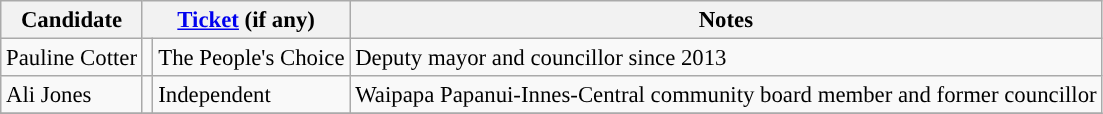<table class="wikitable" style="font-size: 95%">
<tr>
<th>Candidate</th>
<th colspan="2"><a href='#'>Ticket</a> (if any)</th>
<th>Notes</th>
</tr>
<tr>
<td>Pauline Cotter</td>
<td style="background-color:"></td>
<td>The People's Choice</td>
<td>Deputy mayor and councillor since 2013</td>
</tr>
<tr>
<td>Ali Jones</td>
<td style="background-color:"></td>
<td>Independent</td>
<td>Waipapa Papanui-Innes-Central community board member and former councillor</td>
</tr>
<tr>
</tr>
</table>
